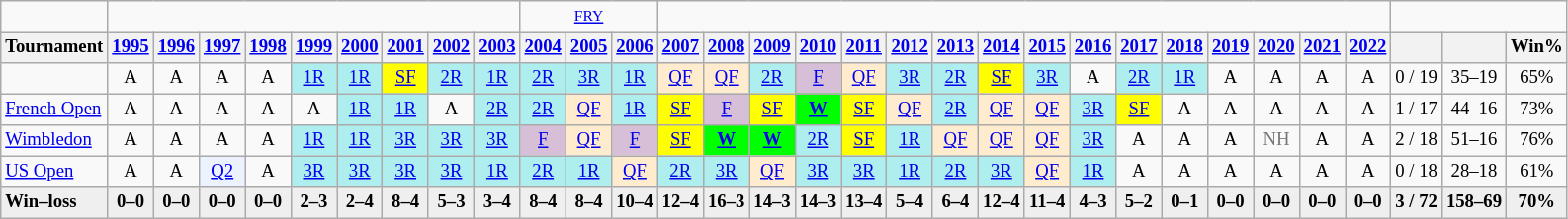<table class="nowrap wikitable" style=text-align:center;font-size:78%>
<tr>
<td></td>
<td colspan=9></td>
<td colspan=3> <small><a href='#'>FRY</a></small></td>
<td colspan=16></td>
<td colspan=3></td>
</tr>
<tr>
<th>Tournament</th>
<th><a href='#'>1995</a></th>
<th><a href='#'>1996</a></th>
<th><a href='#'>1997</a></th>
<th><a href='#'>1998</a></th>
<th><a href='#'>1999</a></th>
<th><a href='#'>2000</a></th>
<th><a href='#'>2001</a></th>
<th><a href='#'>2002</a></th>
<th><a href='#'>2003</a></th>
<th><a href='#'>2004</a></th>
<th><a href='#'>2005</a></th>
<th><a href='#'>2006</a></th>
<th><a href='#'>2007</a></th>
<th><a href='#'>2008</a></th>
<th><a href='#'>2009</a></th>
<th><a href='#'>2010</a></th>
<th><a href='#'>2011</a></th>
<th><a href='#'>2012</a></th>
<th><a href='#'>2013</a></th>
<th><a href='#'>2014</a></th>
<th><a href='#'>2015</a></th>
<th><a href='#'>2016</a></th>
<th><a href='#'>2017</a></th>
<th><a href='#'>2018</a></th>
<th><a href='#'>2019</a></th>
<th><a href='#'>2020</a></th>
<th><a href='#'>2021</a></th>
<th><a href='#'>2022</a></th>
<th></th>
<th></th>
<th>Win%</th>
</tr>
<tr>
<td align=left></td>
<td>A</td>
<td>A</td>
<td>A</td>
<td>A</td>
<td bgcolor=afeeee><a href='#'>1R</a></td>
<td bgcolor=afeeee><a href='#'>1R</a></td>
<td bgcolor=yellow><a href='#'>SF</a></td>
<td bgcolor=afeeee><a href='#'>2R</a></td>
<td bgcolor=afeeee><a href='#'>1R</a></td>
<td bgcolor=afeeee><a href='#'>2R</a></td>
<td bgcolor=afeeee><a href='#'>3R</a></td>
<td bgcolor=afeeee><a href='#'>1R</a></td>
<td bgcolor=ffebcd><a href='#'>QF</a></td>
<td bgcolor=ffebcd><a href='#'>QF</a></td>
<td bgcolor=afeeee><a href='#'>2R</a></td>
<td bgcolor=thistle><a href='#'>F</a></td>
<td bgcolor=ffebcd><a href='#'>QF</a></td>
<td bgcolor=afeeee><a href='#'>3R</a></td>
<td bgcolor=afeeee><a href='#'>2R</a></td>
<td bgcolor=yellow><a href='#'>SF</a></td>
<td bgcolor=afeeee><a href='#'>3R</a></td>
<td>A</td>
<td bgcolor=afeeee><a href='#'>2R</a></td>
<td bgcolor=afeeee><a href='#'>1R</a></td>
<td>A</td>
<td>A</td>
<td>A</td>
<td>A</td>
<td>0 / 19</td>
<td>35–19</td>
<td>65%</td>
</tr>
<tr>
<td align=left><a href='#'>French Open</a></td>
<td>A</td>
<td>A</td>
<td>A</td>
<td>A</td>
<td>A</td>
<td bgcolor=afeeee><a href='#'>1R</a></td>
<td bgcolor=afeeee><a href='#'>1R</a></td>
<td>A</td>
<td bgcolor=afeeee><a href='#'>2R</a></td>
<td bgcolor=afeeee><a href='#'>2R</a></td>
<td bgcolor=ffebcd><a href='#'>QF</a></td>
<td bgcolor=afeeee><a href='#'>1R</a></td>
<td bgcolor=yellow><a href='#'>SF</a></td>
<td bgcolor=thistle><a href='#'>F</a></td>
<td bgcolor=yellow><a href='#'>SF</a></td>
<td bgcolor=lime><a href='#'><strong>W</strong></a></td>
<td bgcolor=yellow><a href='#'>SF</a></td>
<td bgcolor=ffebcd><a href='#'>QF</a></td>
<td bgcolor=afeeee><a href='#'>2R</a></td>
<td bgcolor=ffebcd><a href='#'>QF</a></td>
<td bgcolor=ffebcd><a href='#'>QF</a></td>
<td bgcolor=afeeee><a href='#'>3R</a></td>
<td bgcolor=yellow><a href='#'>SF</a></td>
<td>A</td>
<td>A</td>
<td>A</td>
<td>A</td>
<td>A</td>
<td>1 / 17</td>
<td>44–16</td>
<td>73%</td>
</tr>
<tr>
<td align=left><a href='#'>Wimbledon</a></td>
<td>A</td>
<td>A</td>
<td>A</td>
<td>A</td>
<td bgcolor=afeeee><a href='#'>1R</a></td>
<td bgcolor=afeeee><a href='#'>1R</a></td>
<td bgcolor=afeeee><a href='#'>3R</a></td>
<td bgcolor=afeeee><a href='#'>3R</a></td>
<td bgcolor=afeeee><a href='#'>3R</a></td>
<td bgcolor=thistle><a href='#'>F</a></td>
<td bgcolor=ffebcd><a href='#'>QF</a></td>
<td bgcolor=thistle><a href='#'>F</a></td>
<td bgcolor=yellow><a href='#'>SF</a></td>
<td bgcolor=lime><a href='#'><strong>W</strong></a></td>
<td bgcolor=lime><a href='#'><strong>W</strong></a></td>
<td bgcolor=afeeee><a href='#'>2R</a></td>
<td bgcolor=yellow><a href='#'>SF</a></td>
<td bgcolor=afeeee><a href='#'>1R</a></td>
<td bgcolor=ffebcd><a href='#'>QF</a></td>
<td bgcolor=ffebcd><a href='#'>QF</a></td>
<td bgcolor=ffebcd><a href='#'>QF</a></td>
<td bgcolor=afeeee><a href='#'>3R</a></td>
<td>A</td>
<td>A</td>
<td>A</td>
<td style=color:#767676>NH</td>
<td>A</td>
<td>A</td>
<td>2 / 18</td>
<td>51–16</td>
<td>76%</td>
</tr>
<tr>
<td align=left><a href='#'>US Open</a></td>
<td>A</td>
<td>A</td>
<td bgcolor=ecf2ff><a href='#'>Q2</a></td>
<td>A</td>
<td bgcolor=afeeee><a href='#'>3R</a></td>
<td bgcolor=afeeee><a href='#'>3R</a></td>
<td bgcolor=afeeee><a href='#'>3R</a></td>
<td bgcolor=afeeee><a href='#'>3R</a></td>
<td bgcolor=afeeee><a href='#'>1R</a></td>
<td bgcolor=afeeee><a href='#'>2R</a></td>
<td bgcolor=afeeee><a href='#'>1R</a></td>
<td bgcolor=ffebcd><a href='#'>QF</a></td>
<td bgcolor=afeeee><a href='#'>2R</a></td>
<td bgcolor=afeeee><a href='#'>3R</a></td>
<td bgcolor=ffebcd><a href='#'>QF</a></td>
<td bgcolor=afeeee><a href='#'>3R</a></td>
<td bgcolor=afeeee><a href='#'>3R</a></td>
<td bgcolor=afeeee><a href='#'>1R</a></td>
<td bgcolor=afeeee><a href='#'>2R</a></td>
<td bgcolor=afeeee><a href='#'>3R</a></td>
<td bgcolor=ffebcd><a href='#'>QF</a></td>
<td bgcolor=afeeee><a href='#'>1R</a></td>
<td>A</td>
<td>A</td>
<td>A</td>
<td>A</td>
<td>A</td>
<td>A</td>
<td>0 / 18</td>
<td>28–18</td>
<td>61%</td>
</tr>
<tr style=font-weight:bold;background:#efefef>
<td style=text-align:left>Win–loss</td>
<td>0–0</td>
<td>0–0</td>
<td>0–0</td>
<td>0–0</td>
<td>2–3</td>
<td>2–4</td>
<td>8–4</td>
<td>5–3</td>
<td>3–4</td>
<td>8–4</td>
<td>8–4</td>
<td>10–4</td>
<td>12–4</td>
<td>16–3</td>
<td>14–3</td>
<td>14–3</td>
<td>13–4</td>
<td>5–4</td>
<td>6–4</td>
<td>12–4</td>
<td>11–4</td>
<td>4–3</td>
<td>5–2</td>
<td>0–1</td>
<td>0–0</td>
<td>0–0</td>
<td>0–0</td>
<td>0–0</td>
<td>3 / 72</td>
<td>158–69</td>
<td>70%</td>
</tr>
</table>
